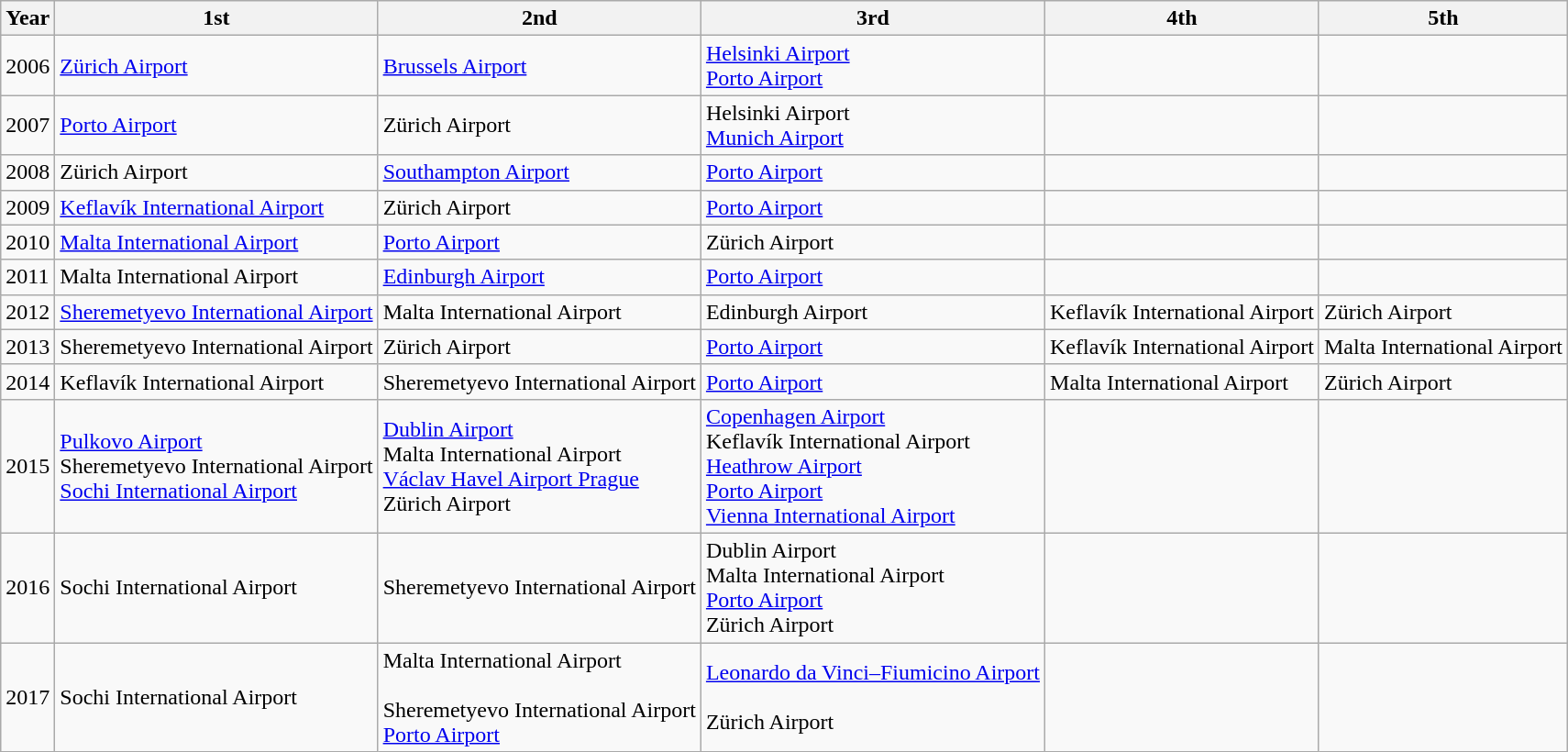<table class="wikitable">
<tr>
<th>Year</th>
<th>1st</th>
<th>2nd</th>
<th>3rd</th>
<th>4th</th>
<th>5th</th>
</tr>
<tr>
<td>2006</td>
<td> <a href='#'>Zürich Airport</a></td>
<td> <a href='#'>Brussels Airport</a></td>
<td> <a href='#'>Helsinki Airport</a><br> <a href='#'>Porto Airport</a></td>
<td></td>
<td></td>
</tr>
<tr>
<td>2007</td>
<td> <a href='#'>Porto Airport</a></td>
<td> Zürich Airport</td>
<td> Helsinki Airport<br> <a href='#'>Munich Airport</a></td>
<td></td>
<td></td>
</tr>
<tr>
<td>2008</td>
<td> Zürich Airport</td>
<td> <a href='#'>Southampton Airport</a></td>
<td> <a href='#'>Porto Airport</a></td>
<td></td>
<td></td>
</tr>
<tr>
<td>2009</td>
<td> <a href='#'>Keflavík International Airport</a></td>
<td> Zürich Airport</td>
<td> <a href='#'>Porto Airport</a></td>
<td></td>
<td></td>
</tr>
<tr>
<td>2010</td>
<td> <a href='#'>Malta International Airport</a></td>
<td> <a href='#'>Porto Airport</a></td>
<td> Zürich Airport</td>
<td></td>
<td></td>
</tr>
<tr>
<td>2011</td>
<td> Malta International Airport</td>
<td> <a href='#'>Edinburgh Airport</a></td>
<td> <a href='#'>Porto Airport</a></td>
<td></td>
<td></td>
</tr>
<tr>
<td>2012</td>
<td> <a href='#'>Sheremetyevo International Airport</a></td>
<td> Malta International Airport</td>
<td> Edinburgh Airport</td>
<td> Keflavík International Airport</td>
<td> Zürich Airport</td>
</tr>
<tr>
<td>2013</td>
<td> Sheremetyevo International Airport</td>
<td> Zürich Airport</td>
<td> <a href='#'>Porto Airport</a></td>
<td> Keflavík International Airport</td>
<td> Malta International Airport</td>
</tr>
<tr>
<td>2014</td>
<td> Keflavík International Airport</td>
<td> Sheremetyevo International Airport</td>
<td> <a href='#'>Porto Airport</a></td>
<td> Malta International Airport</td>
<td> Zürich Airport</td>
</tr>
<tr>
<td>2015</td>
<td> <a href='#'>Pulkovo Airport</a><br> Sheremetyevo International Airport<br> <a href='#'>Sochi International Airport</a></td>
<td> <a href='#'>Dublin Airport</a><br> Malta International Airport<br> <a href='#'>Václav Havel Airport Prague</a><br> Zürich Airport</td>
<td> <a href='#'>Copenhagen Airport</a><br> Keflavík International Airport<br> <a href='#'>Heathrow Airport</a><br> <a href='#'>Porto Airport</a><br> <a href='#'>Vienna International Airport</a></td>
<td></td>
<td></td>
</tr>
<tr>
<td>2016</td>
<td> Sochi International Airport</td>
<td> Sheremetyevo International Airport</td>
<td> Dublin Airport<br> Malta International Airport<br> <a href='#'>Porto Airport</a><br> Zürich Airport</td>
<td></td>
<td></td>
</tr>
<tr>
<td>2017</td>
<td> Sochi International Airport</td>
<td> Malta International Airport<br><br> Sheremetyevo International Airport <br>
 <a href='#'>Porto Airport</a></td>
<td> <a href='#'>Leonardo da Vinci–Fiumicino Airport</a><br><br> Zürich Airport</td>
<td></td>
<td></td>
</tr>
</table>
